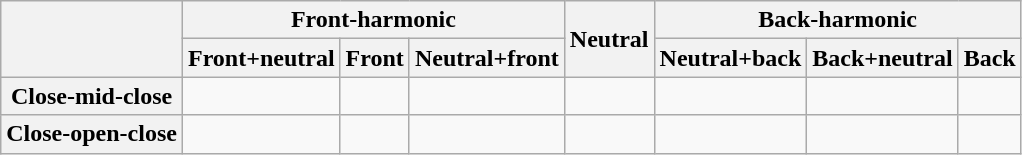<table class="wikitable" style="text-align:center;">
<tr>
<th rowspan="2"></th>
<th colspan="3">Front-harmonic</th>
<th rowspan="2">Neutral</th>
<th colspan="3">Back-harmonic</th>
</tr>
<tr>
<th>Front+neutral</th>
<th>Front</th>
<th>Neutral+front</th>
<th>Neutral+back</th>
<th>Back+neutral</th>
<th>Back</th>
</tr>
<tr>
<th>Close-mid-close</th>
<td></td>
<td></td>
<td></td>
<td></td>
<td></td>
<td></td>
<td></td>
</tr>
<tr>
<th>Close-open-close</th>
<td></td>
<td></td>
<td></td>
<td></td>
<td></td>
<td></td>
<td></td>
</tr>
</table>
